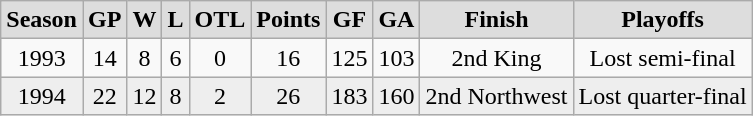<table class="wikitable">
<tr align="center"  bgcolor="#dddddd">
<td><strong>Season</strong></td>
<td><strong>GP </strong></td>
<td><strong> W </strong></td>
<td><strong> L </strong></td>
<td><strong> OTL </strong></td>
<td><strong>Points</strong></td>
<td><strong>GF </strong></td>
<td><strong>GA </strong></td>
<td><strong>Finish</strong></td>
<td><strong>Playoffs</strong></td>
</tr>
<tr align="center">
<td>1993</td>
<td>14</td>
<td>8</td>
<td>6</td>
<td>0</td>
<td>16</td>
<td>125</td>
<td>103</td>
<td>2nd King</td>
<td>Lost semi-final</td>
</tr>
<tr align="center" bgcolor="#eeeeee">
<td>1994</td>
<td>22</td>
<td>12</td>
<td>8</td>
<td>2</td>
<td>26</td>
<td>183</td>
<td>160</td>
<td>2nd Northwest</td>
<td>Lost quarter-final</td>
</tr>
</table>
